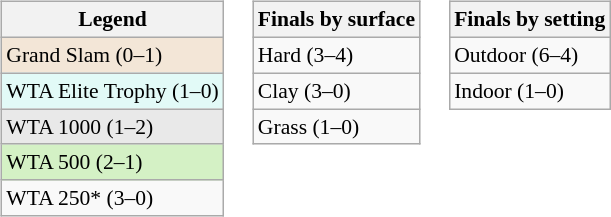<table>
<tr valign=top>
<td><br><table class="wikitable" style=font-size:90%>
<tr>
<th>Legend</th>
</tr>
<tr style=background:#f3e6d7>
<td>Grand Slam (0–1)</td>
</tr>
<tr style=background:#e2faf7>
<td>WTA Elite Trophy (1–0)</td>
</tr>
<tr style=background:#e9e9e9>
<td>WTA 1000 (1–2)</td>
</tr>
<tr style=background:#d4f1c5>
<td>WTA 500 (2–1)</td>
</tr>
<tr>
<td>WTA 250* (3–0)</td>
</tr>
</table>
</td>
<td><br><table class="wikitable" style=font-size:90%>
<tr>
<th>Finals by surface</th>
</tr>
<tr>
<td>Hard (3–4)</td>
</tr>
<tr>
<td>Clay (3–0)</td>
</tr>
<tr>
<td>Grass (1–0)</td>
</tr>
</table>
</td>
<td><br><table class="wikitable" style=font-size:90%>
<tr>
<th>Finals by setting</th>
</tr>
<tr>
<td>Outdoor (6–4)</td>
</tr>
<tr>
<td>Indoor (1–0)</td>
</tr>
</table>
</td>
</tr>
</table>
